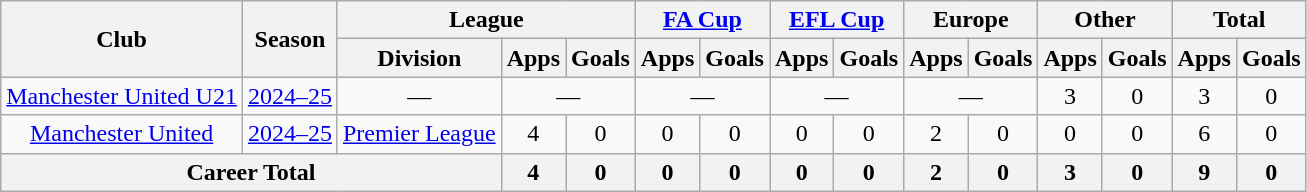<table class="wikitable" style="text-align: center;">
<tr>
<th rowspan="2">Club</th>
<th rowspan="2">Season</th>
<th colspan="3">League</th>
<th colspan="2"><a href='#'>FA Cup</a></th>
<th colspan="2"><a href='#'>EFL Cup</a></th>
<th colspan="2">Europe</th>
<th colspan="2">Other</th>
<th colspan="2">Total</th>
</tr>
<tr>
<th>Division</th>
<th>Apps</th>
<th>Goals</th>
<th>Apps</th>
<th>Goals</th>
<th>Apps</th>
<th>Goals</th>
<th>Apps</th>
<th>Goals</th>
<th>Apps</th>
<th>Goals</th>
<th>Apps</th>
<th>Goals</th>
</tr>
<tr>
<td><a href='#'>Manchester United U21</a></td>
<td><a href='#'>2024–25</a></td>
<td>—</td>
<td colspan="2">—</td>
<td colspan="2">—</td>
<td colspan="2">—</td>
<td colspan="2">—</td>
<td>3</td>
<td>0</td>
<td>3</td>
<td>0</td>
</tr>
<tr>
<td><a href='#'>Manchester United</a></td>
<td><a href='#'>2024–25</a></td>
<td><a href='#'>Premier League</a></td>
<td>4</td>
<td>0</td>
<td>0</td>
<td>0</td>
<td>0</td>
<td>0</td>
<td>2</td>
<td>0</td>
<td>0</td>
<td>0</td>
<td>6</td>
<td>0</td>
</tr>
<tr>
<th colspan="3">Career Total</th>
<th>4</th>
<th>0</th>
<th>0</th>
<th>0</th>
<th>0</th>
<th>0</th>
<th>2</th>
<th>0</th>
<th>3</th>
<th>0</th>
<th>9</th>
<th>0</th>
</tr>
</table>
